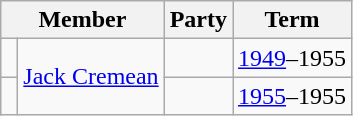<table class="wikitable">
<tr>
<th colspan="2">Member</th>
<th>Party</th>
<th>Term</th>
</tr>
<tr>
<td> </td>
<td rowspan="2"><a href='#'>Jack Cremean</a></td>
<td></td>
<td><a href='#'>1949</a>–1955</td>
</tr>
<tr>
<td> </td>
<td></td>
<td><a href='#'>1955</a>–1955</td>
</tr>
</table>
